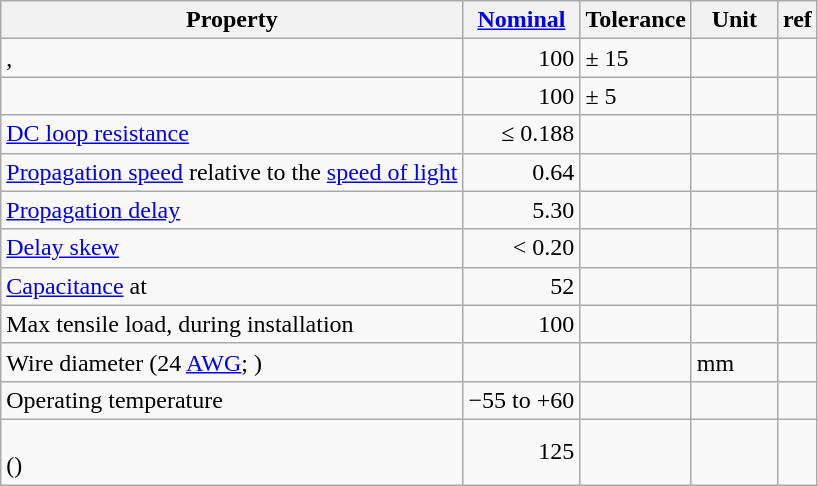<table class="wikitable">
<tr>
<th>Property</th>
<th><a href='#'>Nominal</a></th>
<th>Tolerance</th>
<th width="50">Unit</th>
<th>ref</th>
</tr>
<tr>
<td>, </td>
<td align="right">100</td>
<td>± 15</td>
<td></td>
<td></td>
</tr>
<tr>
<td> </td>
<td align="right">100</td>
<td>± 5</td>
<td></td>
<td></td>
</tr>
<tr>
<td><a href='#'>DC loop resistance</a></td>
<td align="right">≤ 0.188</td>
<td></td>
<td></td>
<td></td>
</tr>
<tr>
<td><a href='#'>Propagation speed</a> relative to the <a href='#'>speed of light</a></td>
<td align="right">0.64</td>
<td></td>
<td></td>
<td></td>
</tr>
<tr>
<td><a href='#'>Propagation delay</a></td>
<td align="right">5.30</td>
<td></td>
<td></td>
<td></td>
</tr>
<tr>
<td><a href='#'>Delay skew</a> </td>
<td align="right">< 0.20</td>
<td></td>
<td></td>
<td></td>
</tr>
<tr>
<td><a href='#'>Capacitance</a> at </td>
<td align="right">52</td>
<td></td>
<td></td>
<td></td>
</tr>
<tr>
<td>Max tensile load, during installation</td>
<td align="right">100</td>
<td></td>
<td></td>
<td></td>
</tr>
<tr>
<td>Wire diameter (24 <a href='#'>AWG</a>; )</td>
<td align="right"></td>
<td></td>
<td>mm</td>
<td></td>
</tr>
<tr>
<td>Operating temperature</td>
<td align="right">−55 to +60</td>
<td></td>
<td></td>
<td></td>
</tr>
<tr>
<td><br>()</td>
<td align="right">125</td>
<td></td>
<td></td>
<td></td>
</tr>
</table>
